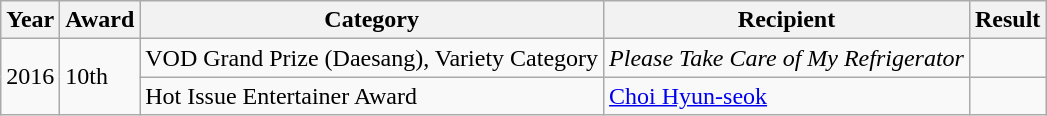<table class="wikitable">
<tr>
<th>Year</th>
<th>Award</th>
<th>Category</th>
<th>Recipient</th>
<th>Result</th>
</tr>
<tr>
<td rowspan=2>2016</td>
<td rowspan=2>10th </td>
<td>VOD Grand Prize (Daesang), Variety Category</td>
<td><em>Please Take Care of My Refrigerator</em></td>
<td></td>
</tr>
<tr>
<td>Hot Issue Entertainer Award</td>
<td><a href='#'>Choi Hyun-seok</a></td>
<td></td>
</tr>
</table>
